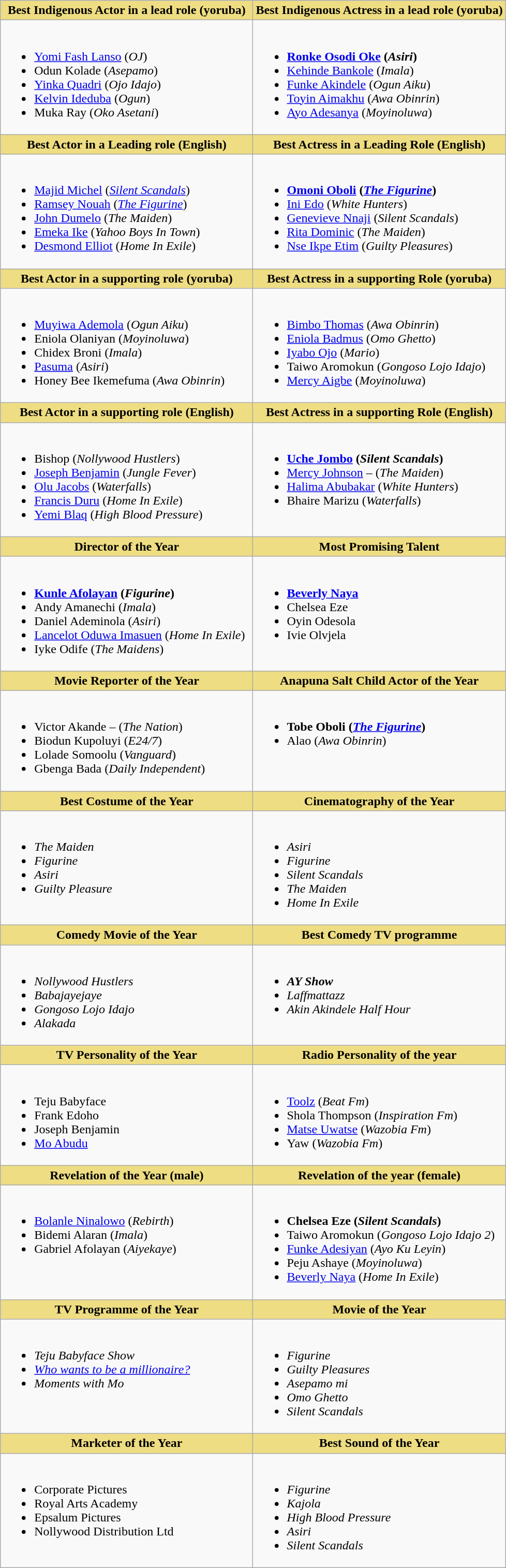<table class="wikitable">
<tr>
<th style="background:#EEDD82; width:50%">Best Indigenous Actor in a lead role (yoruba)</th>
<th style="background:#EEDD82; width:50%">Best Indigenous Actress in a lead role (yoruba)</th>
</tr>
<tr>
<td valign="top"><br><ul><li><a href='#'>Yomi Fash Lanso</a> (<em>OJ</em>)</li><li>Odun Kolade (<em>Asepamo</em>)</li><li><a href='#'>Yinka Quadri</a> (<em>Ojo Idajo</em>)</li><li><a href='#'>Kelvin Ideduba</a> (<em>Ogun</em>)</li><li>Muka Ray (<em>Oko Asetani</em>)</li></ul></td>
<td valign="top"><br><ul><li><strong><a href='#'>Ronke Osodi Oke</a> (<em>Asiri</em>)</strong></li><li><a href='#'>Kehinde Bankole</a> (<em>Imala</em>)</li><li><a href='#'>Funke Akindele</a> (<em>Ogun Aiku</em>)</li><li><a href='#'>Toyin Aimakhu</a> (<em>Awa Obinrin</em>)</li><li><a href='#'>Ayo Adesanya</a> (<em>Moyinoluwa</em>)</li></ul></td>
</tr>
<tr>
<th style="background:#EEDD82; width:50%">Best Actor in a Leading role (English)</th>
<th style="background:#EEDD82; width:50%">Best Actress in a Leading Role (English)</th>
</tr>
<tr>
<td valign="top"><br><ul><li><a href='#'>Majid Michel</a> (<em><a href='#'>Silent Scandals</a></em>)</li><li><a href='#'>Ramsey Nouah</a> (<em><a href='#'>The Figurine</a></em>)</li><li><a href='#'>John Dumelo</a> (<em>The Maiden</em>)</li><li><a href='#'>Emeka Ike</a> (<em>Yahoo Boys In Town</em>)</li><li><a href='#'>Desmond Elliot</a> (<em>Home In Exile</em>)</li></ul></td>
<td valign="top"><br><ul><li><strong><a href='#'>Omoni Oboli</a> (<em><a href='#'>The Figurine</a></em>)</strong></li><li><a href='#'>Ini Edo</a> (<em>White Hunters</em>)</li><li><a href='#'>Genevieve Nnaji</a> (<em>Silent Scandals</em>)</li><li><a href='#'>Rita Dominic</a> (<em>The Maiden</em>)</li><li><a href='#'>Nse Ikpe Etim</a> (<em>Guilty Pleasures</em>)</li></ul></td>
</tr>
<tr>
<th style="background:#EEDD82; width:50%">Best Actor in a supporting role (yoruba)</th>
<th style="background:#EEDD82; width:50%">Best Actress in a supporting Role (yoruba)</th>
</tr>
<tr>
<td valign="top"><br><ul><li><a href='#'>Muyiwa Ademola</a> (<em>Ogun Aiku</em>)</li><li>Eniola Olaniyan (<em>Moyinoluwa</em>)</li><li>Chidex Broni (<em>Imala</em>)</li><li><a href='#'>Pasuma</a> (<em>Asiri</em>)</li><li>Honey Bee Ikemefuma (<em>Awa Obinrin</em>)</li></ul></td>
<td valign="top"><br><ul><li><a href='#'>Bimbo Thomas</a> (<em>Awa Obinrin</em>)</li><li><a href='#'>Eniola Badmus</a> (<em>Omo Ghetto</em>)</li><li><a href='#'>Iyabo Ojo</a> (<em>Mario</em>)</li><li>Taiwo Aromokun (<em>Gongoso Lojo Idajo</em>)</li><li><a href='#'>Mercy Aigbe</a> (<em>Moyinoluwa</em>)</li></ul></td>
</tr>
<tr>
<th style="background:#EEDD82; width:50%">Best Actor in a supporting role (English)</th>
<th style="background:#EEDD82; width:50%">Best Actress in a supporting Role (English)</th>
</tr>
<tr>
<td valign="top"><br><ul><li>Bishop (<em>Nollywood Hustlers</em>)</li><li><a href='#'>Joseph Benjamin</a> (<em>Jungle Fever</em>)</li><li><a href='#'>Olu Jacobs</a> (<em>Waterfalls</em>)</li><li><a href='#'>Francis Duru</a> (<em>Home In Exile</em>)</li><li><a href='#'>Yemi Blaq</a> (<em>High Blood Pressure</em>)</li></ul></td>
<td valign="top"><br><ul><li><strong><a href='#'>Uche Jombo</a> (<em>Silent Scandals</em>)</strong></li><li><a href='#'>Mercy Johnson</a> – (<em>The Maiden</em>)</li><li><a href='#'>Halima Abubakar</a> (<em>White Hunters</em>)</li><li>Bhaire Marizu (<em>Waterfalls</em>)</li></ul></td>
</tr>
<tr>
<th style="background:#EEDD82; width:50%">Director of the Year</th>
<th style="background:#EEDD82; width:50%">Most Promising Talent</th>
</tr>
<tr>
<td valign="top"><br><ul><li><strong><a href='#'>Kunle Afolayan</a> (<em>Figurine</em>)</strong></li><li>Andy Amanechi (<em>Imala</em>)</li><li>Daniel Ademinola (<em>Asiri</em>)</li><li><a href='#'>Lancelot Oduwa Imasuen</a> (<em>Home In Exile</em>)</li><li>Iyke Odife (<em>The Maidens</em>)</li></ul></td>
<td valign="top"><br><ul><li><strong><a href='#'>Beverly Naya</a></strong></li><li>Chelsea Eze</li><li>Oyin Odesola</li><li>Ivie Olvjela</li></ul></td>
</tr>
<tr>
<th style="background:#EEDD82; width:50%">Movie Reporter of the Year</th>
<th style="background:#EEDD82; width:50%">Anapuna Salt Child Actor of the Year</th>
</tr>
<tr>
<td valign="top"><br><ul><li>Victor Akande – (<em>The Nation</em>)</li><li>Biodun Kupoluyi (<em>E24/7</em>)</li><li>Lolade Somoolu (<em>Vanguard</em>)</li><li>Gbenga Bada (<em>Daily Independent</em>)</li></ul></td>
<td valign="top"><br><ul><li><strong>Tobe Oboli (<em><a href='#'>The Figurine</a></em>)</strong></li><li>Alao (<em>Awa Obinrin</em>)</li></ul></td>
</tr>
<tr>
<th style="background:#EEDD82; width:50%">Best Costume of the Year</th>
<th style="background:#EEDD82; width:50%">Cinematography of the Year</th>
</tr>
<tr>
<td valign="top"><br><ul><li><em>The Maiden</em></li><li><em>Figurine</em></li><li><em>Asiri</em></li><li><em>Guilty Pleasure</em></li></ul></td>
<td valign="top"><br><ul><li><em>Asiri</em></li><li><em>Figurine</em></li><li><em>Silent Scandals</em></li><li><em>The Maiden</em></li><li><em>Home In Exile</em></li></ul></td>
</tr>
<tr>
<th style="background:#EEDD82; width:50%">Comedy Movie of the Year</th>
<th style="background:#EEDD82; width:50%">Best Comedy TV programme</th>
</tr>
<tr>
<td valign="top"><br><ul><li><em>Nollywood Hustlers</em></li><li><em>Babajayejaye</em></li><li><em>Gongoso Lojo Idajo</em></li><li><em>Alakada</em></li></ul></td>
<td valign="top"><br><ul><li><strong><em>AY Show</em></strong></li><li><em>Laffmattazz</em></li><li><em>Akin Akindele Half Hour</em></li></ul></td>
</tr>
<tr>
<th style="background:#EEDD82; width:50%">TV Personality of the Year</th>
<th style="background:#EEDD82; width:50%">Radio Personality of the year</th>
</tr>
<tr>
<td valign="top"><br><ul><li>Teju Babyface</li><li>Frank Edoho</li><li>Joseph Benjamin</li><li><a href='#'>Mo Abudu</a></li></ul></td>
<td valign="top"><br><ul><li><a href='#'>Toolz</a> (<em>Beat Fm</em>)</li><li>Shola Thompson (<em>Inspiration Fm</em>)</li><li><a href='#'>Matse Uwatse</a> (<em>Wazobia Fm</em>)</li><li>Yaw (<em>Wazobia Fm</em>)</li></ul></td>
</tr>
<tr>
<th style="background:#EEDD82; width:50%">Revelation of the Year (male)</th>
<th style="background:#EEDD82; width:50%">Revelation of the year (female)</th>
</tr>
<tr>
<td valign="top"><br><ul><li><a href='#'>Bolanle Ninalowo</a> (<em>Rebirth</em>)</li><li>Bidemi Alaran (<em>Imala</em>)</li><li>Gabriel Afolayan (<em>Aiyekaye</em>)</li></ul></td>
<td valign="top"><br><ul><li><strong>Chelsea Eze (<em>Silent Scandals</em>)</strong></li><li>Taiwo Aromokun (<em>Gongoso Lojo Idajo 2</em>)</li><li><a href='#'>Funke Adesiyan</a> (<em>Ayo Ku Leyin</em>)</li><li>Peju Ashaye (<em>Moyinoluwa</em>)</li><li><a href='#'>Beverly Naya</a> (<em>Home In Exile</em>)</li></ul></td>
</tr>
<tr>
<th style="background:#EEDD82; width:50%">TV Programme of the Year</th>
<th style="background:#EEDD82; width:50%">Movie of the Year</th>
</tr>
<tr>
<td valign="top"><br><ul><li><em>Teju Babyface Show</em></li><li><em><a href='#'>Who wants to be a millionaire?</a></em></li><li><em>Moments with Mo</em></li></ul></td>
<td valign="top"><br><ul><li><em>Figurine</em></li><li><em>Guilty Pleasures</em></li><li><em>Asepamo mi</em></li><li><em>Omo Ghetto</em></li><li><em>Silent Scandals</em></li></ul></td>
</tr>
<tr>
<th style="background:#EEDD82; width:50%">Marketer of the Year</th>
<th style="background:#EEDD82; width:50%">Best Sound of the Year</th>
</tr>
<tr>
<td valign="top"><br><ul><li>Corporate Pictures</li><li>Royal Arts Academy</li><li>Epsalum Pictures</li><li>Nollywood Distribution Ltd</li></ul></td>
<td valign="top"><br><ul><li><em>Figurine</em></li><li><em>Kajola</em></li><li><em>High Blood Pressure</em></li><li><em>Asiri</em></li><li><em>Silent Scandals</em></li></ul></td>
</tr>
</table>
